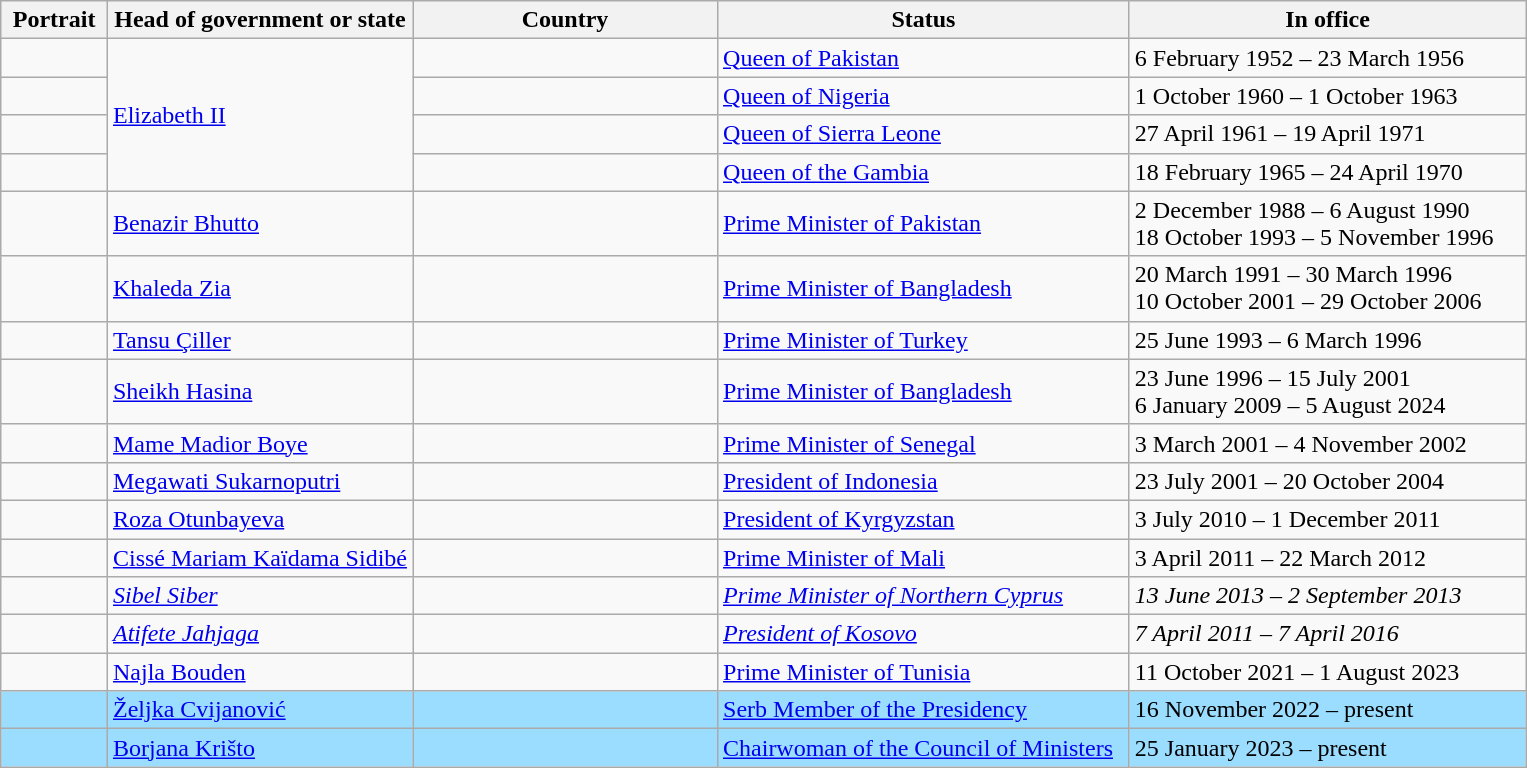<table class="wikitable sortable">
<tr>
<th style="width:7%;">Portrait</th>
<th style="width:20%;">Head of government or state</th>
<th style="width:20%;">Country</th>
<th style="width:27%;">Status</th>
<th style="width:40%;">In office</th>
</tr>
<tr>
<td></td>
<td rowspan=4><a href='#'>Elizabeth II</a></td>
<td></td>
<td><a href='#'>Queen of Pakistan</a></td>
<td>6 February 1952 – 23 March 1956</td>
</tr>
<tr>
<td></td>
<td></td>
<td><a href='#'>Queen of Nigeria</a></td>
<td>1 October 1960 – 1 October 1963</td>
</tr>
<tr>
<td></td>
<td></td>
<td><a href='#'>Queen of Sierra Leone</a></td>
<td>27 April 1961 – 19 April 1971</td>
</tr>
<tr>
<td></td>
<td></td>
<td><a href='#'>Queen of the Gambia</a></td>
<td>18 February 1965 – 24 April 1970</td>
</tr>
<tr>
<td></td>
<td><a href='#'>Benazir Bhutto</a></td>
<td></td>
<td><a href='#'>Prime Minister of Pakistan</a></td>
<td>2 December 1988 – 6 August 1990<br> 18 October 1993 – 5 November 1996</td>
</tr>
<tr>
<td></td>
<td><a href='#'>Khaleda Zia</a></td>
<td></td>
<td><a href='#'>Prime Minister of Bangladesh</a></td>
<td>20 March 1991 – 30 March 1996<br> 10 October 2001 – 29 October 2006</td>
</tr>
<tr>
<td></td>
<td><a href='#'>Tansu Çiller</a></td>
<td></td>
<td><a href='#'>Prime Minister of Turkey</a></td>
<td>25 June 1993 – 6 March 1996</td>
</tr>
<tr>
<td></td>
<td><a href='#'>Sheikh Hasina</a></td>
<td></td>
<td><a href='#'>Prime Minister of Bangladesh</a></td>
<td>23 June 1996 – 15 July 2001<br> 6 January 2009 – 5 August 2024</td>
</tr>
<tr>
<td></td>
<td><a href='#'>Mame Madior Boye</a></td>
<td></td>
<td><a href='#'>Prime Minister of Senegal</a></td>
<td>3 March 2001 – 4 November 2002</td>
</tr>
<tr>
<td></td>
<td><a href='#'>Megawati Sukarnoputri</a></td>
<td></td>
<td><a href='#'>President of Indonesia</a></td>
<td>23 July 2001 – 20 October 2004</td>
</tr>
<tr>
<td></td>
<td><a href='#'>Roza Otunbayeva</a></td>
<td></td>
<td><a href='#'>President of Kyrgyzstan</a></td>
<td>3 July 2010 – 1 December 2011</td>
</tr>
<tr>
<td></td>
<td><a href='#'>Cissé Mariam Kaïdama Sidibé</a></td>
<td></td>
<td><a href='#'>Prime Minister of Mali</a></td>
<td>3 April 2011 – 22 March 2012</td>
</tr>
<tr>
<td></td>
<td><em><a href='#'>Sibel Siber</a></em></td>
<td><em></em></td>
<td><em><a href='#'>Prime Minister of Northern Cyprus</a></em></td>
<td><em>13 June 2013 – 2 September 2013</em></td>
</tr>
<tr>
<td></td>
<td><em><a href='#'>Atifete Jahjaga</a></em></td>
<td><em></em></td>
<td><em><a href='#'>President of Kosovo</a></em></td>
<td><em>7 April 2011 – 7 April 2016</em></td>
</tr>
<tr>
<td></td>
<td><a href='#'>Najla Bouden</a></td>
<td></td>
<td><a href='#'>Prime Minister of Tunisia</a></td>
<td>11 October 2021 – 1 August 2023</td>
</tr>
<tr style="background-color: #9BDDFF">
<td></td>
<td><a href='#'>Željka Cvijanović</a></td>
<td></td>
<td><a href='#'>Serb Member of the Presidency</a></td>
<td>16 November 2022 – present</td>
</tr>
<tr style="background-color: #9BDDFF">
<td></td>
<td><a href='#'>Borjana Krišto</a></td>
<td></td>
<td><a href='#'>Chairwoman of the Council of Ministers</a></td>
<td>25 January 2023 – present</td>
</tr>
</table>
